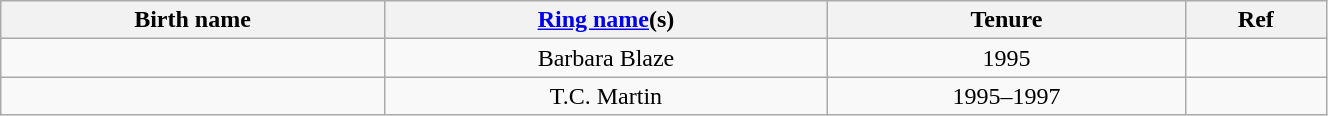<table class="sortable wikitable" style="text-align:center; width:70%;">
<tr>
<th>Birth name</th>
<th><a href='#'>Ring name</a>(s)</th>
<th>Tenure</th>
<th>Ref</th>
</tr>
<tr>
<td></td>
<td>Barbara Blaze</td>
<td sort>1995</td>
<td></td>
</tr>
<tr>
<td></td>
<td>T.C. Martin</td>
<td sort>1995–1997</td>
<td></td>
</tr>
</table>
